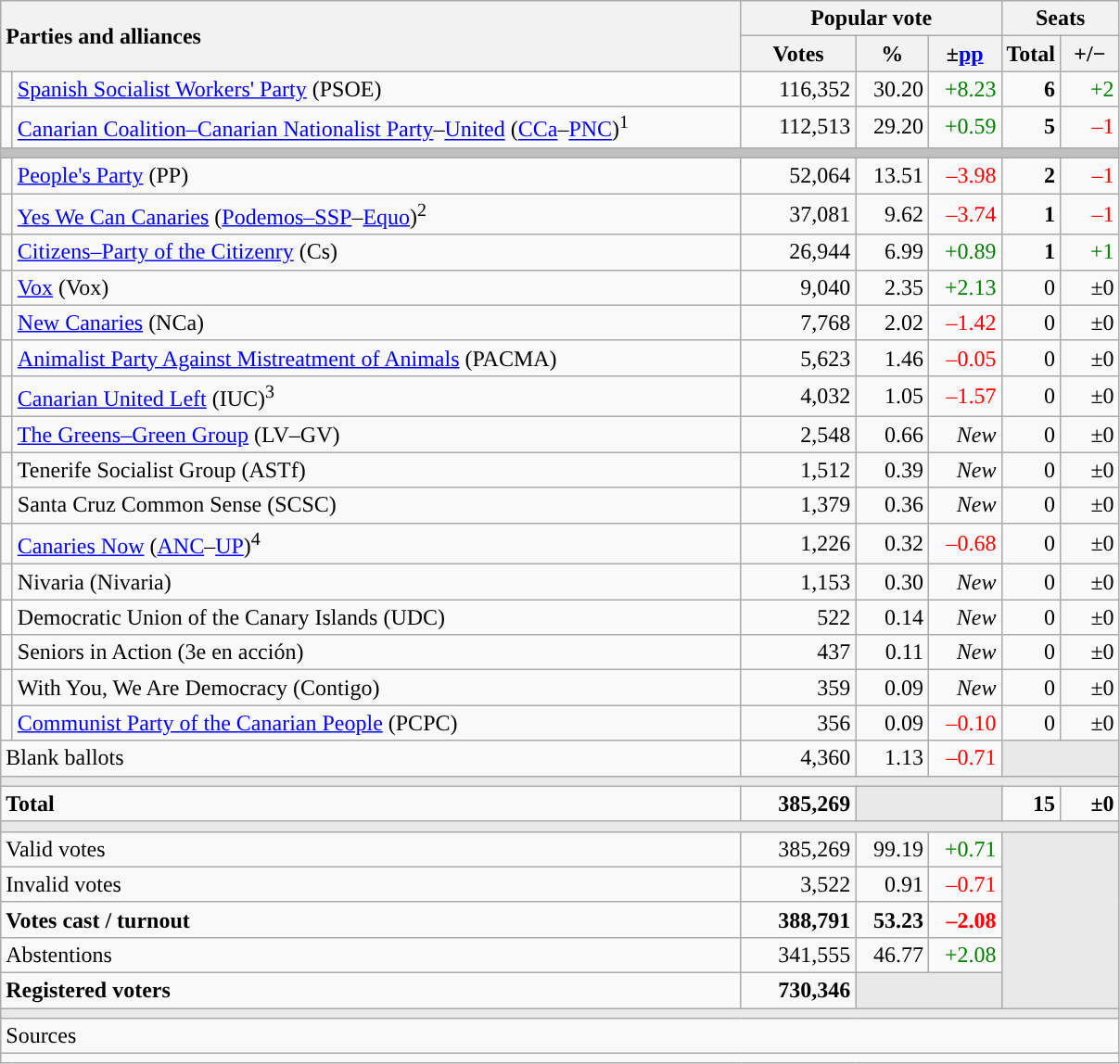<table class="wikitable" style="text-align:right;">
<tr>
<th style="text-align:left;" rowspan="2" colspan="2" width="525">Parties and alliances</th>
<th colspan="3">Popular vote</th>
<th colspan="2">Seats</th>
</tr>
<tr>
<th width="75">Votes</th>
<th width="45">%</th>
<th width="45">±<a href='#'>pp</a></th>
<th width="35">Total</th>
<th width="35">+/−</th>
</tr>
<tr>
<td width="1" style="color:inherit;background:"></td>
<td align="left"><a href='#'>Spanish Socialist Workers' Party</a> (PSOE)</td>
<td>116,352</td>
<td>30.20</td>
<td style="color:green;">+8.23</td>
<td><strong>6</strong></td>
<td style="color:green;">+2</td>
</tr>
<tr>
<td style="color:inherit;background:"></td>
<td align="left"><a href='#'>Canarian Coalition–Canarian Nationalist Party</a>–<a href='#'>United</a> (<a href='#'>CCa</a>–<a href='#'>PNC</a>)<sup>1</sup></td>
<td>112,513</td>
<td>29.20</td>
<td style="color:green;">+0.59</td>
<td><strong>5</strong></td>
<td style="color:red;">–1</td>
</tr>
<tr>
<td colspan="7" bgcolor="#C0C0C0"></td>
</tr>
<tr>
<td style="color:inherit;background:"></td>
<td align="left"><a href='#'>People's Party</a> (PP)</td>
<td>52,064</td>
<td>13.51</td>
<td style="color:red;">–3.98</td>
<td><strong>2</strong></td>
<td style="color:red;">–1</td>
</tr>
<tr>
<td style="color:inherit;background:"></td>
<td align="left"><a href='#'>Yes We Can Canaries</a> (<a href='#'>Podemos–SSP</a>–<a href='#'>Equo</a>)<sup>2</sup></td>
<td>37,081</td>
<td>9.62</td>
<td style="color:red;">–3.74</td>
<td><strong>1</strong></td>
<td style="color:red;">–1</td>
</tr>
<tr>
<td style="color:inherit;background:"></td>
<td align="left"><a href='#'>Citizens–Party of the Citizenry</a> (Cs)</td>
<td>26,944</td>
<td>6.99</td>
<td style="color:green;">+0.89</td>
<td><strong>1</strong></td>
<td style="color:green;">+1</td>
</tr>
<tr>
<td style="color:inherit;background:"></td>
<td align="left"><a href='#'>Vox</a> (Vox)</td>
<td>9,040</td>
<td>2.35</td>
<td style="color:green;">+2.13</td>
<td>0</td>
<td>±0</td>
</tr>
<tr>
<td style="color:inherit;background:"></td>
<td align="left"><a href='#'>New Canaries</a> (NCa)</td>
<td>7,768</td>
<td>2.02</td>
<td style="color:red;">–1.42</td>
<td>0</td>
<td>±0</td>
</tr>
<tr>
<td style="color:inherit;background:"></td>
<td align="left"><a href='#'>Animalist Party Against Mistreatment of Animals</a> (PACMA)</td>
<td>5,623</td>
<td>1.46</td>
<td style="color:red;">–0.05</td>
<td>0</td>
<td>±0</td>
</tr>
<tr>
<td style="color:inherit;background:"></td>
<td align="left"><a href='#'>Canarian United Left</a> (IUC)<sup>3</sup></td>
<td>4,032</td>
<td>1.05</td>
<td style="color:red;">–1.57</td>
<td>0</td>
<td>±0</td>
</tr>
<tr>
<td style="color:inherit;background:"></td>
<td align="left"><a href='#'>The Greens–Green Group</a> (LV–GV)</td>
<td>2,548</td>
<td>0.66</td>
<td><em>New</em></td>
<td>0</td>
<td>±0</td>
</tr>
<tr>
<td style="color:inherit;background:"></td>
<td align="left">Tenerife Socialist Group (ASTf)</td>
<td>1,512</td>
<td>0.39</td>
<td><em>New</em></td>
<td>0</td>
<td>±0</td>
</tr>
<tr>
<td style="color:inherit;background:"></td>
<td align="left">Santa Cruz Common Sense (SCSC)</td>
<td>1,379</td>
<td>0.36</td>
<td><em>New</em></td>
<td>0</td>
<td>±0</td>
</tr>
<tr>
<td style="color:inherit;background:"></td>
<td align="left"><a href='#'>Canaries Now</a> (<a href='#'>ANC</a>–<a href='#'>UP</a>)<sup>4</sup></td>
<td>1,226</td>
<td>0.32</td>
<td style="color:red;">–0.68</td>
<td>0</td>
<td>±0</td>
</tr>
<tr>
<td style="color:inherit;background:"></td>
<td align="left">Nivaria (Nivaria)</td>
<td>1,153</td>
<td>0.30</td>
<td><em>New</em></td>
<td>0</td>
<td>±0</td>
</tr>
<tr>
<td bgcolor="white"></td>
<td align="left">Democratic Union of the Canary Islands (UDC)</td>
<td>522</td>
<td>0.14</td>
<td><em>New</em></td>
<td>0</td>
<td>±0</td>
</tr>
<tr>
<td style="color:inherit;background:"></td>
<td align="left">Seniors in Action (3e en acción)</td>
<td>437</td>
<td>0.11</td>
<td><em>New</em></td>
<td>0</td>
<td>±0</td>
</tr>
<tr>
<td style="color:inherit;background:"></td>
<td align="left">With You, We Are Democracy (Contigo)</td>
<td>359</td>
<td>0.09</td>
<td><em>New</em></td>
<td>0</td>
<td>±0</td>
</tr>
<tr>
<td style="color:inherit;background:"></td>
<td align="left"><a href='#'>Communist Party of the Canarian People</a> (PCPC)</td>
<td>356</td>
<td>0.09</td>
<td style="color:red;">–0.10</td>
<td>0</td>
<td>±0</td>
</tr>
<tr>
<td align="left" colspan="2">Blank ballots</td>
<td>4,360</td>
<td>1.13</td>
<td style="color:red;">–0.71</td>
<td bgcolor="#E9E9E9" colspan="2"></td>
</tr>
<tr>
<td colspan="7" bgcolor="#E9E9E9"></td>
</tr>
<tr style="font-weight:bold;">
<td align="left" colspan="2">Total</td>
<td>385,269</td>
<td bgcolor="#E9E9E9" colspan="2"></td>
<td>15</td>
<td>±0</td>
</tr>
<tr>
<td colspan="7" bgcolor="#E9E9E9"></td>
</tr>
<tr>
<td align="left" colspan="2">Valid votes</td>
<td>385,269</td>
<td>99.19</td>
<td style="color:green;">+0.71</td>
<td bgcolor="#E9E9E9" colspan="2" rowspan="5"></td>
</tr>
<tr>
<td align="left" colspan="2">Invalid votes</td>
<td>3,522</td>
<td>0.91</td>
<td style="color:red;">–0.71</td>
</tr>
<tr style="font-weight:bold;">
<td align="left" colspan="2">Votes cast / turnout</td>
<td>388,791</td>
<td>53.23</td>
<td style="color:red;">–2.08</td>
</tr>
<tr>
<td align="left" colspan="2">Abstentions</td>
<td>341,555</td>
<td>46.77</td>
<td style="color:green;">+2.08</td>
</tr>
<tr style="font-weight:bold;">
<td align="left" colspan="2">Registered voters</td>
<td>730,346</td>
<td bgcolor="#E9E9E9" colspan="2"></td>
</tr>
<tr>
<td colspan="7" bgcolor="#E9E9E9"></td>
</tr>
<tr>
<td align="left" colspan="7">Sources</td>
</tr>
<tr>
<td colspan="9" style="text-align:left;font-size:95%;max-width:790px;"></td>
</tr>
</table>
